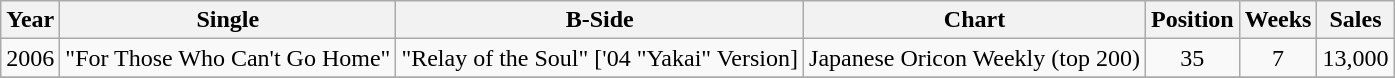<table class="wikitable" border="1">
<tr>
<th>Year</th>
<th>Single</th>
<th>B-Side</th>
<th>Chart</th>
<th>Position</th>
<th>Weeks</th>
<th>Sales</th>
</tr>
<tr>
<td>2006</td>
<td>"For Those Who Can't Go Home"</td>
<td>"Relay of the Soul" ['04 "Yakai" Version]</td>
<td>Japanese Oricon Weekly (top 200)</td>
<td align="center">35</td>
<td align="center">7</td>
<td align="center">13,000</td>
</tr>
<tr>
</tr>
</table>
